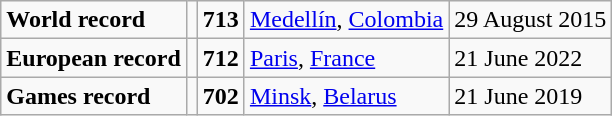<table class="wikitable">
<tr>
<td><strong>World record</strong></td>
<td></td>
<td><strong>713</strong></td>
<td><a href='#'>Medellín</a>, <a href='#'>Colombia</a></td>
<td>29 August 2015</td>
</tr>
<tr>
<td><strong>European record</strong></td>
<td></td>
<td><strong>712</strong></td>
<td><a href='#'>Paris</a>, <a href='#'>France</a></td>
<td>21 June 2022</td>
</tr>
<tr>
<td><strong>Games record</strong></td>
<td></td>
<td><strong>702</strong></td>
<td><a href='#'>Minsk</a>, <a href='#'>Belarus</a></td>
<td>21 June 2019</td>
</tr>
</table>
